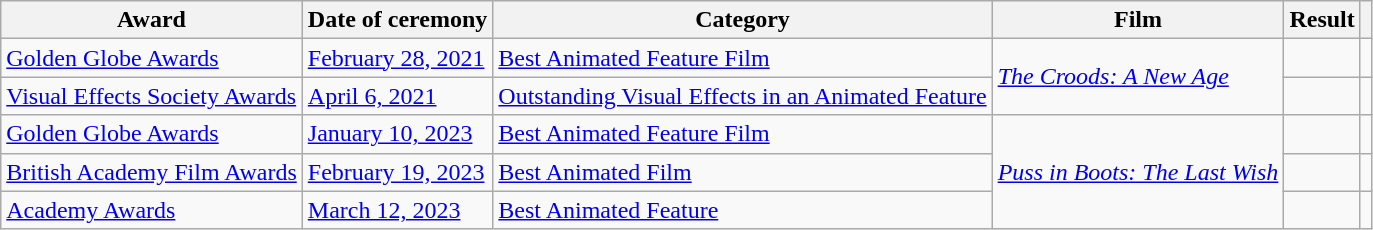<table class="wikitable sortable plainrowheaders">
<tr>
<th scope="col">Award</th>
<th scope="col">Date of ceremony</th>
<th scope="col">Category</th>
<th scope="col">Film</th>
<th scope="col">Result</th>
<th scope="col" class="unsortable"></th>
</tr>
<tr>
<td><a href='#'>Golden Globe Awards</a></td>
<td><a href='#'>February 28, 2021</a></td>
<td><a href='#'>Best Animated Feature Film</a></td>
<td rowspan="2"><em><a href='#'>The Croods: A New Age</a></em></td>
<td></td>
<td></td>
</tr>
<tr>
<td><a href='#'>Visual Effects Society Awards</a></td>
<td><a href='#'>April 6, 2021</a></td>
<td><a href='#'>Outstanding Visual Effects in an Animated Feature</a></td>
<td></td>
<td></td>
</tr>
<tr>
<td><a href='#'>Golden Globe Awards</a></td>
<td><a href='#'>January 10, 2023</a></td>
<td><a href='#'>Best Animated Feature Film</a></td>
<td rowspan="3"><em><a href='#'>Puss in Boots: The Last Wish</a></em></td>
<td></td>
<td></td>
</tr>
<tr>
<td><a href='#'>British Academy Film Awards</a></td>
<td><a href='#'>February 19, 2023</a></td>
<td><a href='#'>Best Animated Film</a></td>
<td></td>
<td></td>
</tr>
<tr>
<td><a href='#'>Academy Awards</a></td>
<td><a href='#'>March 12, 2023</a></td>
<td><a href='#'>Best Animated Feature</a></td>
<td></td>
<td></td>
</tr>
</table>
